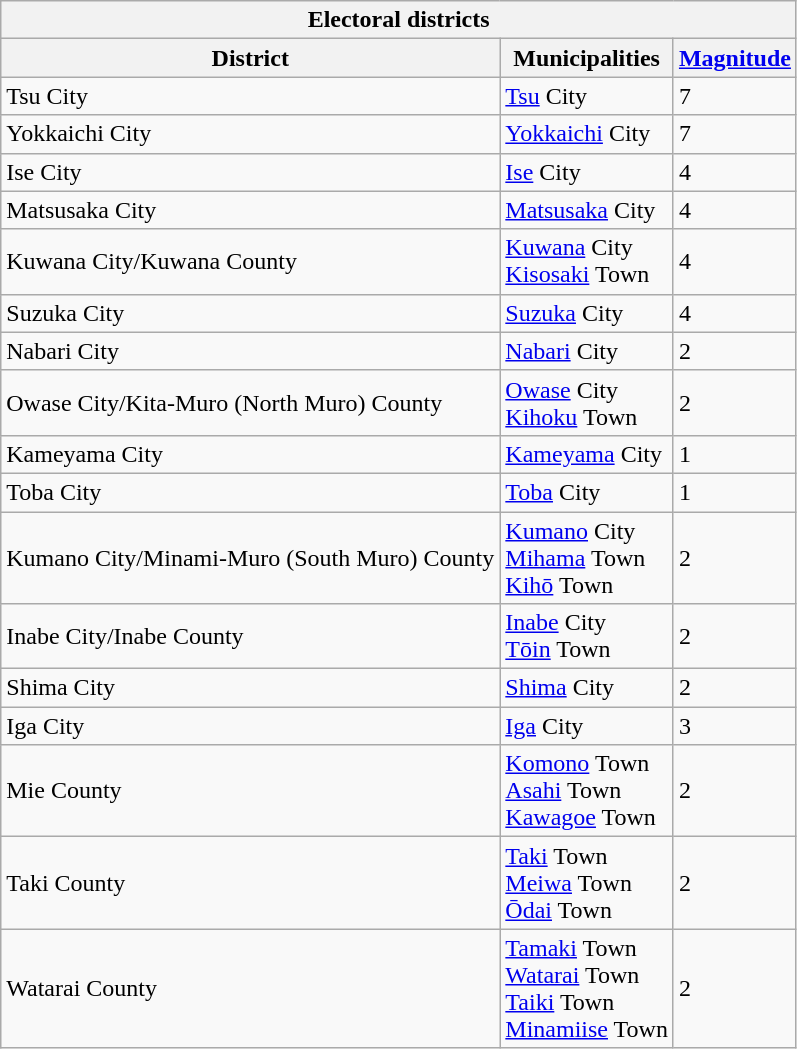<table class="wikitable">
<tr>
<th colspan="3">Electoral districts</th>
</tr>
<tr>
<th>District</th>
<th>Municipalities</th>
<th><a href='#'>Magnitude</a></th>
</tr>
<tr>
<td>Tsu City</td>
<td><a href='#'>Tsu</a> City</td>
<td>7</td>
</tr>
<tr>
<td>Yokkaichi City</td>
<td><a href='#'>Yokkaichi</a> City</td>
<td>7</td>
</tr>
<tr>
<td>Ise City</td>
<td><a href='#'>Ise</a> City</td>
<td>4</td>
</tr>
<tr>
<td>Matsusaka City</td>
<td><a href='#'>Matsusaka</a> City</td>
<td>4</td>
</tr>
<tr>
<td>Kuwana City/Kuwana County</td>
<td><a href='#'>Kuwana</a> City<br><a href='#'>Kisosaki</a> Town</td>
<td>4</td>
</tr>
<tr>
<td>Suzuka City</td>
<td><a href='#'>Suzuka</a> City</td>
<td>4</td>
</tr>
<tr>
<td>Nabari City</td>
<td><a href='#'>Nabari</a> City</td>
<td>2</td>
</tr>
<tr>
<td>Owase City/Kita-Muro (North Muro) County</td>
<td><a href='#'>Owase</a> City<br><a href='#'>Kihoku</a> Town</td>
<td>2</td>
</tr>
<tr>
<td>Kameyama City</td>
<td><a href='#'>Kameyama</a> City</td>
<td>1</td>
</tr>
<tr>
<td>Toba City</td>
<td><a href='#'>Toba</a> City</td>
<td>1</td>
</tr>
<tr>
<td>Kumano City/Minami-Muro (South Muro) County</td>
<td><a href='#'>Kumano</a> City<br><a href='#'>Mihama</a> Town<br><a href='#'>Kihō</a> Town</td>
<td>2</td>
</tr>
<tr>
<td>Inabe City/Inabe County</td>
<td><a href='#'>Inabe</a> City<br><a href='#'>Tōin</a> Town</td>
<td>2</td>
</tr>
<tr>
<td>Shima City</td>
<td><a href='#'>Shima</a> City</td>
<td>2</td>
</tr>
<tr>
<td>Iga City</td>
<td><a href='#'>Iga</a> City</td>
<td>3</td>
</tr>
<tr>
<td>Mie County</td>
<td><a href='#'>Komono</a> Town<br><a href='#'>Asahi</a> Town<br><a href='#'>Kawagoe</a> Town</td>
<td>2</td>
</tr>
<tr>
<td>Taki County</td>
<td><a href='#'>Taki</a> Town<br><a href='#'>Meiwa</a> Town<br><a href='#'>Ōdai</a> Town</td>
<td>2</td>
</tr>
<tr>
<td>Watarai County</td>
<td><a href='#'>Tamaki</a> Town<br><a href='#'>Watarai</a> Town<br><a href='#'>Taiki</a> Town<br><a href='#'>Minamiise</a> Town</td>
<td>2</td>
</tr>
</table>
